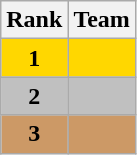<table class="wikitable" style="text-align:center">
<tr>
<th>Rank</th>
<th>Team</th>
</tr>
<tr bgcolor="gold">
<td><strong>1</strong></td>
<td align="left"><strong></strong></td>
</tr>
<tr bgcolor="silver">
<td><strong>2</strong></td>
<td align="left"><strong></strong></td>
</tr>
<tr bgcolor="#CC9966">
<td><strong>3</strong></td>
<td align="left"><strong></strong></td>
</tr>
</table>
